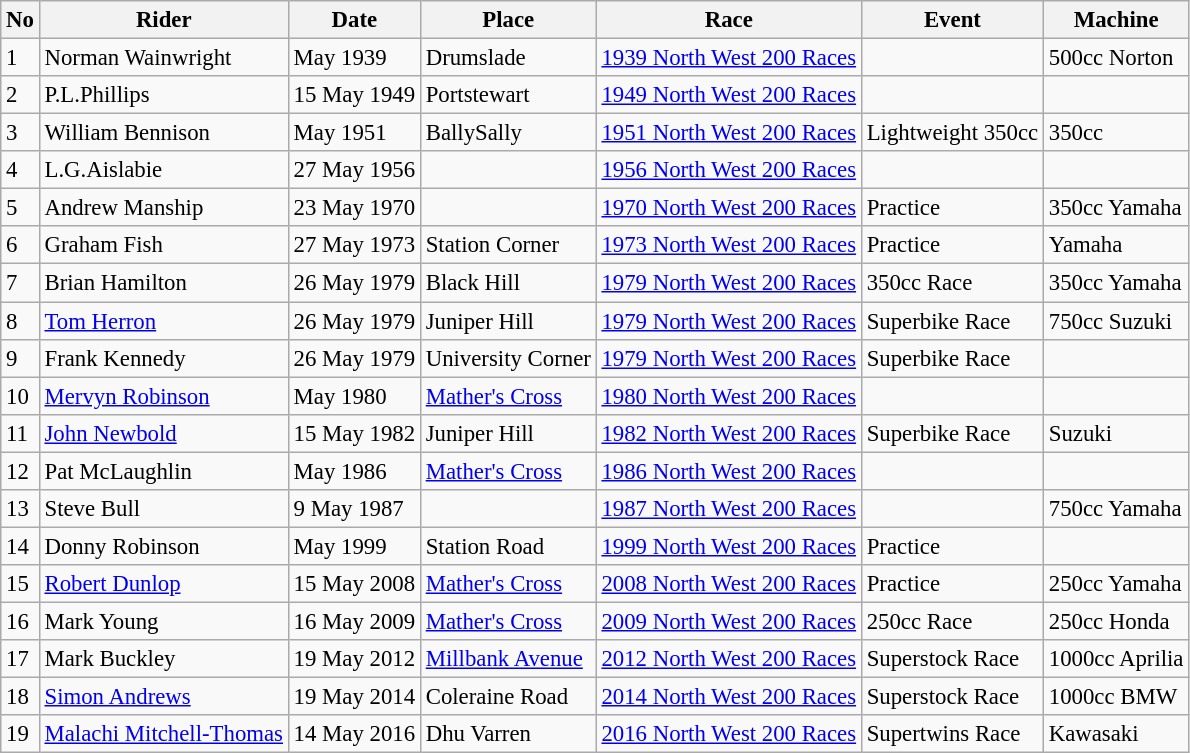<table class="wikitable" style="font-size: 95%;">
<tr>
<th>No</th>
<th>Rider</th>
<th>Date</th>
<th>Place</th>
<th>Race</th>
<th>Event</th>
<th>Machine</th>
</tr>
<tr>
<td>1</td>
<td>Norman Wainwright</td>
<td>May 1939</td>
<td>Drumslade</td>
<td><a href='#'>1939 North West 200 Races</a></td>
<td></td>
<td>500cc Norton</td>
</tr>
<tr>
<td>2</td>
<td>P.L.Phillips</td>
<td>15 May 1949</td>
<td>Portstewart</td>
<td><a href='#'>1949 North West 200 Races</a></td>
<td></td>
<td></td>
</tr>
<tr>
<td>3</td>
<td>William Bennison</td>
<td>May 1951</td>
<td>BallySally</td>
<td><a href='#'>1951 North West 200 Races</a></td>
<td>Lightweight 350cc</td>
<td>350cc</td>
</tr>
<tr>
<td>4</td>
<td>L.G.Aislabie</td>
<td>27 May 1956</td>
<td></td>
<td><a href='#'>1956 North West 200 Races</a></td>
<td></td>
<td></td>
</tr>
<tr>
<td>5</td>
<td>Andrew Manship</td>
<td>23 May 1970</td>
<td></td>
<td><a href='#'>1970 North West 200 Races</a></td>
<td>Practice</td>
<td>350cc Yamaha</td>
</tr>
<tr>
<td>6</td>
<td>Graham Fish</td>
<td>27 May 1973</td>
<td>Station Corner</td>
<td><a href='#'>1973 North West 200 Races</a></td>
<td>Practice</td>
<td>Yamaha</td>
</tr>
<tr>
<td>7</td>
<td>Brian Hamilton</td>
<td>26 May 1979</td>
<td>Black Hill</td>
<td><a href='#'>1979 North West 200 Races</a></td>
<td>350cc Race</td>
<td>350cc Yamaha</td>
</tr>
<tr>
<td>8</td>
<td><a href='#'>Tom Herron</a></td>
<td>26 May 1979</td>
<td>Juniper Hill</td>
<td><a href='#'>1979 North West 200 Races</a></td>
<td>Superbike Race</td>
<td>750cc Suzuki</td>
</tr>
<tr>
<td>9</td>
<td>Frank Kennedy</td>
<td>26 May 1979</td>
<td>University Corner</td>
<td><a href='#'>1979 North West 200 Races</a></td>
<td>Superbike Race</td>
<td></td>
</tr>
<tr>
<td>10</td>
<td><a href='#'>Mervyn Robinson</a></td>
<td>May 1980</td>
<td><a href='#'>Mather's Cross</a></td>
<td><a href='#'>1980 North West 200 Races</a></td>
<td></td>
<td></td>
</tr>
<tr>
<td>11</td>
<td><a href='#'>John Newbold</a></td>
<td>15 May 1982</td>
<td>Juniper Hill</td>
<td><a href='#'>1982 North West 200 Races</a></td>
<td>Superbike Race</td>
<td>Suzuki</td>
</tr>
<tr>
<td>12</td>
<td>Pat McLaughlin</td>
<td>May 1986</td>
<td><a href='#'>Mather's Cross</a></td>
<td><a href='#'>1986 North West 200 Races</a></td>
<td></td>
<td></td>
</tr>
<tr>
<td>13</td>
<td>Steve Bull</td>
<td>9 May 1987</td>
<td></td>
<td><a href='#'>1987 North West 200 Races</a></td>
<td></td>
<td>750cc Yamaha</td>
</tr>
<tr>
<td>14</td>
<td>Donny Robinson</td>
<td>May 1999</td>
<td>Station Road</td>
<td><a href='#'>1999 North West 200 Races</a></td>
<td>Practice</td>
<td></td>
</tr>
<tr>
<td>15</td>
<td><a href='#'>Robert Dunlop</a></td>
<td>15 May 2008</td>
<td><a href='#'>Mather's Cross</a></td>
<td><a href='#'>2008 North West 200 Races</a></td>
<td>Practice</td>
<td>250cc Yamaha</td>
</tr>
<tr>
<td>16</td>
<td>Mark Young</td>
<td>16 May 2009</td>
<td><a href='#'>Mather's Cross</a></td>
<td><a href='#'>2009 North West 200 Races</a></td>
<td>250cc Race</td>
<td>250cc Honda</td>
</tr>
<tr>
<td>17</td>
<td>Mark Buckley</td>
<td>19 May 2012</td>
<td><a href='#'>Millbank Avenue</a></td>
<td><a href='#'>2012 North West 200 Races</a></td>
<td>Superstock Race</td>
<td>1000cc Aprilia</td>
</tr>
<tr>
<td>18</td>
<td><a href='#'>Simon Andrews</a></td>
<td>19 May 2014</td>
<td>Coleraine Road</td>
<td><a href='#'>2014 North West 200 Races</a></td>
<td>Superstock Race</td>
<td>1000cc BMW</td>
</tr>
<tr>
<td>19</td>
<td><a href='#'>Malachi Mitchell-Thomas</a></td>
<td>14 May 2016</td>
<td>Dhu Varren</td>
<td><a href='#'>2016 North West 200 Races</a></td>
<td>Supertwins Race</td>
<td>Kawasaki</td>
</tr>
</table>
